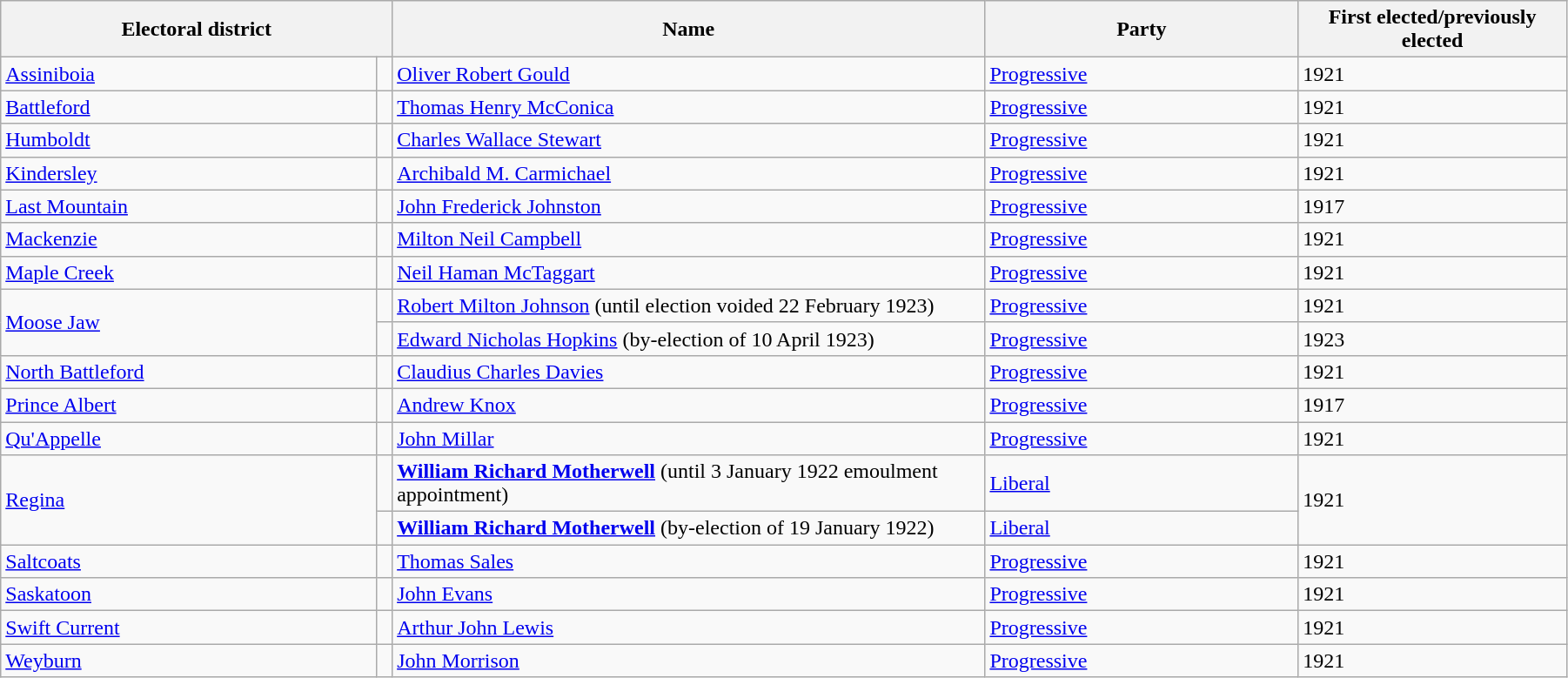<table class="wikitable" width=95%>
<tr>
<th colspan=2 width=25%>Electoral district</th>
<th>Name</th>
<th width=20%>Party</th>
<th>First elected/previously elected</th>
</tr>
<tr>
<td width=24%><a href='#'>Assiniboia</a></td>
<td></td>
<td><a href='#'>Oliver Robert Gould</a></td>
<td><a href='#'>Progressive</a></td>
<td>1921</td>
</tr>
<tr>
<td><a href='#'>Battleford</a></td>
<td></td>
<td><a href='#'>Thomas Henry McConica</a></td>
<td><a href='#'>Progressive</a></td>
<td>1921</td>
</tr>
<tr>
<td><a href='#'>Humboldt</a></td>
<td></td>
<td><a href='#'>Charles Wallace Stewart</a></td>
<td><a href='#'>Progressive</a></td>
<td>1921</td>
</tr>
<tr>
<td><a href='#'>Kindersley</a></td>
<td></td>
<td><a href='#'>Archibald M. Carmichael</a></td>
<td><a href='#'>Progressive</a></td>
<td>1921</td>
</tr>
<tr>
<td><a href='#'>Last Mountain</a></td>
<td></td>
<td><a href='#'>John Frederick Johnston</a></td>
<td><a href='#'>Progressive</a></td>
<td>1917</td>
</tr>
<tr>
<td><a href='#'>Mackenzie</a></td>
<td></td>
<td><a href='#'>Milton Neil Campbell</a></td>
<td><a href='#'>Progressive</a></td>
<td>1921</td>
</tr>
<tr>
<td><a href='#'>Maple Creek</a></td>
<td></td>
<td><a href='#'>Neil Haman McTaggart</a></td>
<td><a href='#'>Progressive</a></td>
<td>1921</td>
</tr>
<tr>
<td rowspan=2><a href='#'>Moose Jaw</a></td>
<td></td>
<td><a href='#'>Robert Milton Johnson</a> (until election voided 22 February 1923)</td>
<td><a href='#'>Progressive</a></td>
<td>1921</td>
</tr>
<tr>
<td></td>
<td><a href='#'>Edward Nicholas Hopkins</a> (by-election of 10 April 1923)</td>
<td><a href='#'>Progressive</a></td>
<td>1923</td>
</tr>
<tr>
<td><a href='#'>North Battleford</a></td>
<td></td>
<td><a href='#'>Claudius Charles Davies</a></td>
<td><a href='#'>Progressive</a></td>
<td>1921</td>
</tr>
<tr>
<td><a href='#'>Prince Albert</a></td>
<td></td>
<td><a href='#'>Andrew Knox</a></td>
<td><a href='#'>Progressive</a></td>
<td>1917</td>
</tr>
<tr>
<td><a href='#'>Qu'Appelle</a></td>
<td></td>
<td><a href='#'>John Millar</a></td>
<td><a href='#'>Progressive</a></td>
<td>1921</td>
</tr>
<tr>
<td rowspan=2><a href='#'>Regina</a></td>
<td></td>
<td><strong><a href='#'>William Richard Motherwell</a></strong> (until 3 January 1922 emoulment appointment)</td>
<td><a href='#'>Liberal</a></td>
<td rowspan=2>1921</td>
</tr>
<tr>
<td></td>
<td><strong><a href='#'>William Richard Motherwell</a></strong> (by-election of 19 January 1922)</td>
<td><a href='#'>Liberal</a></td>
</tr>
<tr>
<td><a href='#'>Saltcoats</a></td>
<td></td>
<td><a href='#'>Thomas Sales</a></td>
<td><a href='#'>Progressive</a></td>
<td>1921</td>
</tr>
<tr>
<td><a href='#'>Saskatoon</a></td>
<td></td>
<td><a href='#'>John Evans</a></td>
<td><a href='#'>Progressive</a></td>
<td>1921</td>
</tr>
<tr>
<td><a href='#'>Swift Current</a></td>
<td></td>
<td><a href='#'>Arthur John Lewis</a></td>
<td><a href='#'>Progressive</a></td>
<td>1921</td>
</tr>
<tr>
<td><a href='#'>Weyburn</a></td>
<td></td>
<td><a href='#'>John Morrison</a></td>
<td><a href='#'>Progressive</a></td>
<td>1921</td>
</tr>
</table>
